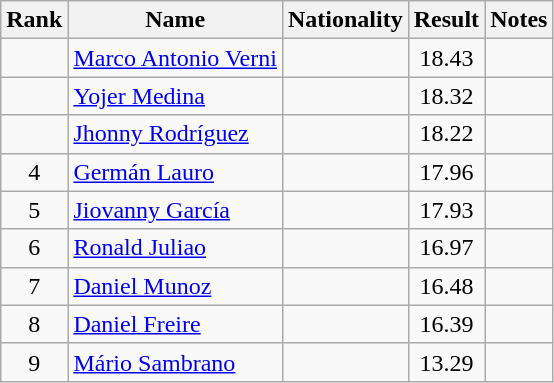<table class="wikitable sortable" style="text-align:center">
<tr>
<th>Rank</th>
<th>Name</th>
<th>Nationality</th>
<th>Result</th>
<th>Notes</th>
</tr>
<tr>
<td></td>
<td align=left><a href='#'>Marco Antonio Verni</a></td>
<td align=left></td>
<td>18.43</td>
<td></td>
</tr>
<tr>
<td></td>
<td align=left><a href='#'>Yojer Medina</a></td>
<td align=left></td>
<td>18.32</td>
<td></td>
</tr>
<tr>
<td></td>
<td align=left><a href='#'>Jhonny Rodríguez</a></td>
<td align=left></td>
<td>18.22</td>
<td></td>
</tr>
<tr>
<td>4</td>
<td align=left><a href='#'>Germán Lauro</a></td>
<td align=left></td>
<td>17.96</td>
<td></td>
</tr>
<tr>
<td>5</td>
<td align=left><a href='#'>Jiovanny García</a></td>
<td align=left></td>
<td>17.93</td>
<td></td>
</tr>
<tr>
<td>6</td>
<td align=left><a href='#'>Ronald Juliao</a></td>
<td align=left></td>
<td>16.97</td>
<td></td>
</tr>
<tr>
<td>7</td>
<td align=left><a href='#'>Daniel Munoz</a></td>
<td align=left></td>
<td>16.48</td>
<td></td>
</tr>
<tr>
<td>8</td>
<td align=left><a href='#'>Daniel Freire</a></td>
<td align=left></td>
<td>16.39</td>
<td></td>
</tr>
<tr>
<td>9</td>
<td align=left><a href='#'>Mário Sambrano</a></td>
<td align=left></td>
<td>13.29</td>
<td></td>
</tr>
</table>
